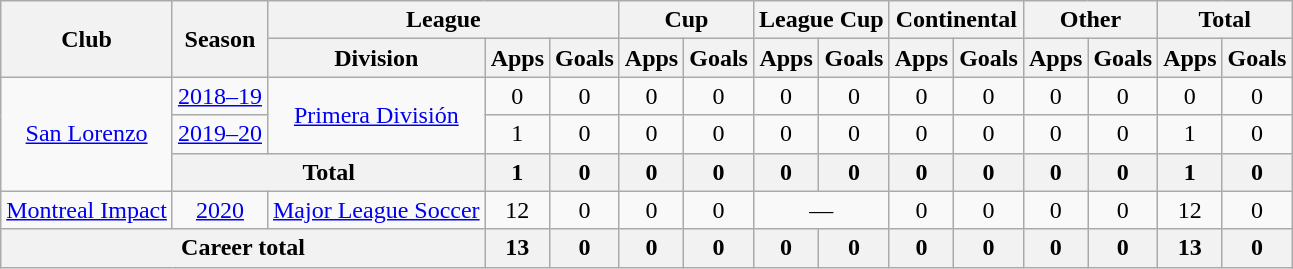<table class="wikitable" style="text-align:center">
<tr>
<th rowspan="2">Club</th>
<th rowspan="2">Season</th>
<th colspan="3">League</th>
<th colspan="2">Cup</th>
<th colspan="2">League Cup</th>
<th colspan="2">Continental</th>
<th colspan="2">Other</th>
<th colspan="2">Total</th>
</tr>
<tr>
<th>Division</th>
<th>Apps</th>
<th>Goals</th>
<th>Apps</th>
<th>Goals</th>
<th>Apps</th>
<th>Goals</th>
<th>Apps</th>
<th>Goals</th>
<th>Apps</th>
<th>Goals</th>
<th>Apps</th>
<th>Goals</th>
</tr>
<tr>
<td rowspan="3"><a href='#'>San Lorenzo</a></td>
<td><a href='#'>2018–19</a></td>
<td rowspan="2"><a href='#'>Primera División</a></td>
<td>0</td>
<td>0</td>
<td>0</td>
<td>0</td>
<td>0</td>
<td>0</td>
<td>0</td>
<td>0</td>
<td>0</td>
<td>0</td>
<td>0</td>
<td>0</td>
</tr>
<tr>
<td><a href='#'>2019–20</a></td>
<td>1</td>
<td>0</td>
<td>0</td>
<td>0</td>
<td>0</td>
<td>0</td>
<td>0</td>
<td>0</td>
<td>0</td>
<td>0</td>
<td>1</td>
<td>0</td>
</tr>
<tr>
<th colspan="2">Total</th>
<th>1</th>
<th>0</th>
<th>0</th>
<th>0</th>
<th>0</th>
<th>0</th>
<th>0</th>
<th>0</th>
<th>0</th>
<th>0</th>
<th>1</th>
<th>0</th>
</tr>
<tr>
<td rowspan="1"><a href='#'>Montreal Impact</a></td>
<td><a href='#'>2020</a></td>
<td rowspan="1"><a href='#'>Major League Soccer</a></td>
<td>12</td>
<td>0</td>
<td>0</td>
<td>0</td>
<td colspan="2">—</td>
<td>0</td>
<td>0</td>
<td>0</td>
<td>0</td>
<td>12</td>
<td>0</td>
</tr>
<tr>
<th colspan="3">Career total</th>
<th>13</th>
<th>0</th>
<th>0</th>
<th>0</th>
<th>0</th>
<th>0</th>
<th>0</th>
<th>0</th>
<th>0</th>
<th>0</th>
<th>13</th>
<th>0</th>
</tr>
</table>
